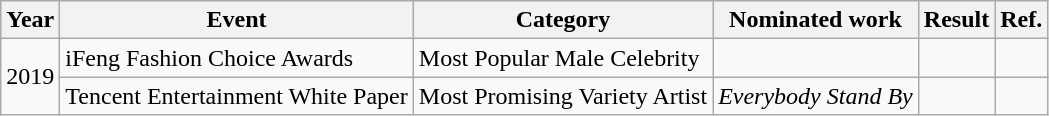<table class="wikitable">
<tr>
<th>Year</th>
<th>Event</th>
<th>Category</th>
<th>Nominated work</th>
<th>Result</th>
<th>Ref.</th>
</tr>
<tr>
<td rowspan=2>2019</td>
<td>iFeng Fashion Choice Awards</td>
<td>Most Popular Male Celebrity</td>
<td></td>
<td></td>
<td></td>
</tr>
<tr>
<td>Tencent Entertainment White Paper</td>
<td>Most Promising Variety Artist</td>
<td><em>Everybody Stand By</em></td>
<td></td>
<td></td>
</tr>
</table>
